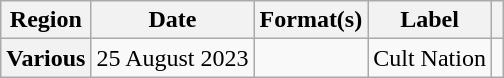<table class="wikitable plainrowheaders">
<tr>
<th scope="col">Region</th>
<th scope="col">Date</th>
<th scope="col">Format(s)</th>
<th scope="col">Label</th>
<th scope="col"></th>
</tr>
<tr>
<th scope="row">Various</th>
<td>25 August 2023</td>
<td></td>
<td>Cult Nation</td>
<td style="text-align:center;"></td>
</tr>
</table>
